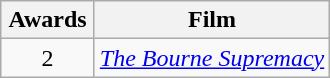<table class="wikitable" style="text-align: center;">
<tr>
<th scope="col" width="55">Awards</th>
<th scope="col">Film</th>
</tr>
<tr>
<td>2</td>
<td><em><a href='#'>The Bourne Supremacy</a></em></td>
</tr>
</table>
